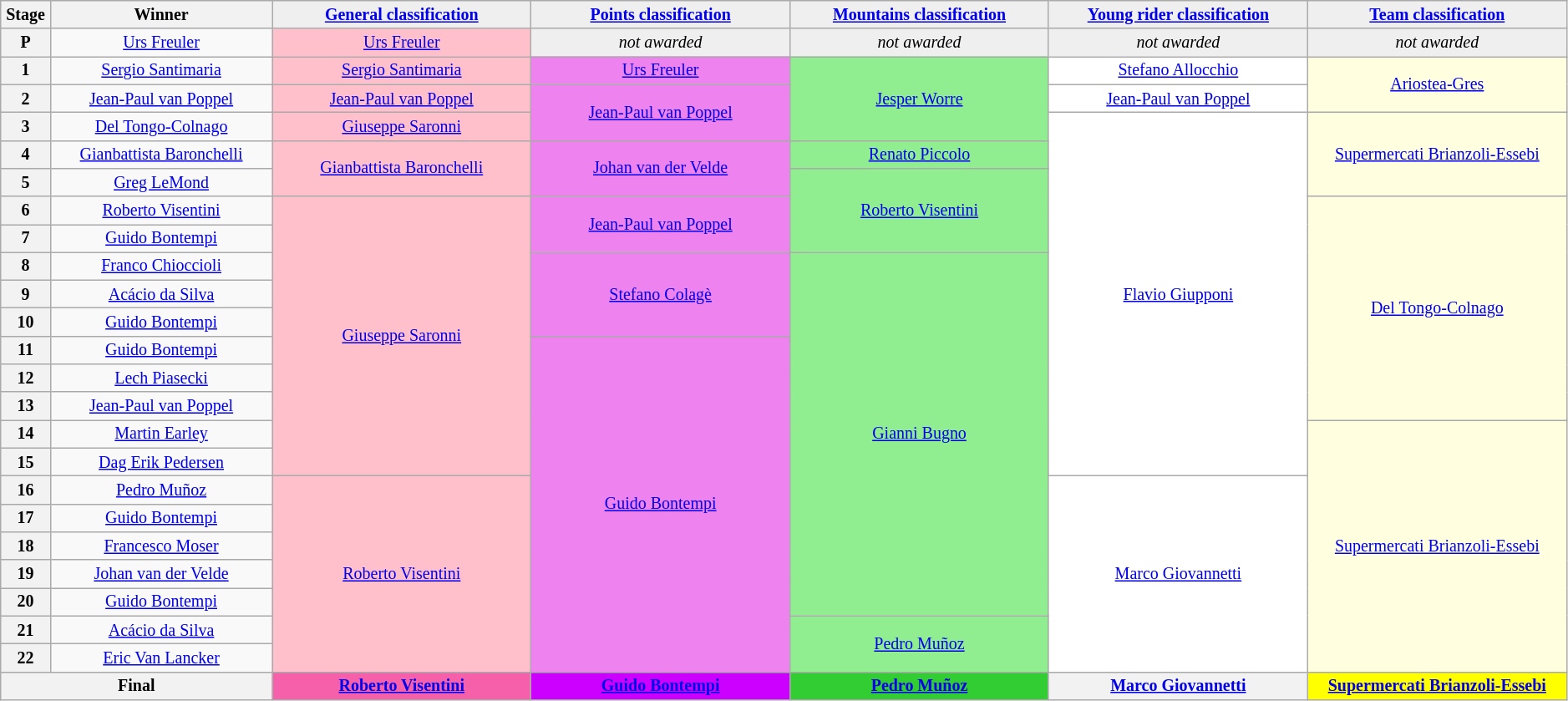<table class="wikitable" style="text-align: center; font-size:smaller;">
<tr style="background:#efefef;">
<th style="width:1%;">Stage</th>
<th style="width:12%;">Winner</th>
<th style="background:#efefef; width:14%;"><a href='#'>General classification</a><br></th>
<th style="background:#efefef; width:14%;"><a href='#'>Points classification</a><br></th>
<th style="background:#efefef; width:14%;"><a href='#'>Mountains classification</a><br></th>
<th style="background:#efefef; width:14%;"><a href='#'>Young rider classification</a><br></th>
<th style="background:#efefef; width:14%;"><a href='#'>Team classification</a></th>
</tr>
<tr>
<th>P</th>
<td><a href='#'>Urs Freuler</a></td>
<td style="background:pink;"><a href='#'>Urs Freuler</a></td>
<td style="background:#EFEFEF;"><em>not awarded</em></td>
<td style="background:#EFEFEF;"><em>not awarded</em></td>
<td style="background:#EFEFEF;"><em>not awarded</em></td>
<td style="background:#EFEFEF;"><em>not awarded</em></td>
</tr>
<tr>
<th>1</th>
<td><a href='#'>Sergio Santimaria</a></td>
<td style="background:pink;"><a href='#'>Sergio Santimaria</a></td>
<td style="background:violet;"><a href='#'>Urs Freuler</a></td>
<td style="background:lightgreen;" rowspan=3><a href='#'>Jesper Worre</a></td>
<td style="background:white;"><a href='#'>Stefano Allocchio</a></td>
<td style="background:lightyellow;" rowspan=2><a href='#'>Ariostea-Gres</a></td>
</tr>
<tr>
<th>2</th>
<td><a href='#'>Jean-Paul van Poppel</a></td>
<td style="background:pink;"><a href='#'>Jean-Paul van Poppel</a></td>
<td style="background:violet;" rowspan=2><a href='#'>Jean-Paul van Poppel</a></td>
<td style="background:white;"><a href='#'>Jean-Paul van Poppel</a></td>
</tr>
<tr>
<th>3</th>
<td><a href='#'>Del Tongo-Colnago</a></td>
<td style="background:pink;"><a href='#'>Giuseppe Saronni</a></td>
<td style="background:white;" rowspan=13><a href='#'>Flavio Giupponi</a></td>
<td style="background:lightyellow;" rowspan=3><a href='#'>Supermercati Brianzoli-Essebi</a></td>
</tr>
<tr>
<th>4</th>
<td><a href='#'>Gianbattista Baronchelli</a></td>
<td style="background:pink;" rowspan=2><a href='#'>Gianbattista Baronchelli</a></td>
<td style="background:violet;" rowspan=2><a href='#'>Johan van der Velde</a></td>
<td style="background:lightgreen;"><a href='#'>Renato Piccolo</a></td>
</tr>
<tr>
<th>5</th>
<td><a href='#'>Greg LeMond</a></td>
<td style="background:lightgreen;" rowspan=3><a href='#'>Roberto Visentini</a></td>
</tr>
<tr>
<th>6</th>
<td><a href='#'>Roberto Visentini</a></td>
<td style="background:pink;" rowspan=10><a href='#'>Giuseppe Saronni</a></td>
<td style="background:violet;" rowspan=2><a href='#'>Jean-Paul van Poppel</a></td>
<td style="background:lightyellow;" rowspan=8><a href='#'>Del Tongo-Colnago</a></td>
</tr>
<tr>
<th>7</th>
<td><a href='#'>Guido Bontempi</a></td>
</tr>
<tr>
<th>8</th>
<td><a href='#'>Franco Chioccioli</a></td>
<td style="background:violet;" rowspan=3><a href='#'>Stefano Colagè</a></td>
<td style="background:lightgreen;" rowspan=13><a href='#'>Gianni Bugno</a></td>
</tr>
<tr>
<th>9</th>
<td><a href='#'>Acácio da Silva</a></td>
</tr>
<tr>
<th>10</th>
<td><a href='#'>Guido Bontempi</a></td>
</tr>
<tr>
<th>11</th>
<td><a href='#'>Guido Bontempi</a></td>
<td style="background:violet;" rowspan=12><a href='#'>Guido Bontempi</a></td>
</tr>
<tr>
<th>12</th>
<td><a href='#'>Lech Piasecki</a></td>
</tr>
<tr>
<th>13</th>
<td><a href='#'>Jean-Paul van Poppel</a></td>
</tr>
<tr>
<th>14</th>
<td><a href='#'>Martin Earley</a></td>
<td style="background:lightyellow;" rowspan=9><a href='#'>Supermercati Brianzoli-Essebi</a></td>
</tr>
<tr>
<th>15</th>
<td><a href='#'>Dag Erik Pedersen</a></td>
</tr>
<tr>
<th>16</th>
<td><a href='#'>Pedro Muñoz</a></td>
<td style="background:pink;" rowspan=7><a href='#'>Roberto Visentini</a></td>
<td style="background:white;" rowspan=7><a href='#'>Marco Giovannetti</a></td>
</tr>
<tr>
<th>17</th>
<td><a href='#'>Guido Bontempi</a></td>
</tr>
<tr>
<th>18</th>
<td><a href='#'>Francesco Moser</a></td>
</tr>
<tr>
<th>19</th>
<td><a href='#'>Johan van der Velde</a></td>
</tr>
<tr>
<th>20</th>
<td><a href='#'>Guido Bontempi</a></td>
</tr>
<tr>
<th>21</th>
<td><a href='#'>Acácio da Silva</a></td>
<td style="background:lightgreen;" rowspan=2><a href='#'>Pedro Muñoz</a></td>
</tr>
<tr>
<th>22</th>
<td><a href='#'>Eric Van Lancker</a></td>
</tr>
<tr>
<th colspan=2><strong>Final</strong></th>
<th style="background:#F660AB;"><strong><a href='#'>Roberto Visentini</a></strong></th>
<th style="background:#c0f;"><strong><a href='#'>Guido Bontempi</a></strong></th>
<th style="background:#32CD32;"><strong><a href='#'>Pedro Muñoz</a></strong></th>
<th style="background:offwhite;"><strong><a href='#'>Marco Giovannetti</a></strong></th>
<th style="background:yellow;"><strong><a href='#'>Supermercati Brianzoli-Essebi</a></strong></th>
</tr>
</table>
